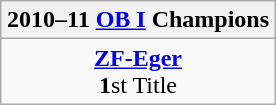<table class=wikitable style="text-align:center; margin:auto">
<tr>
<th>2010–11 <a href='#'>OB I</a> Champions</th>
</tr>
<tr>
<td><strong><a href='#'>ZF-Eger</a></strong><br><strong>1</strong>st Title</td>
</tr>
</table>
